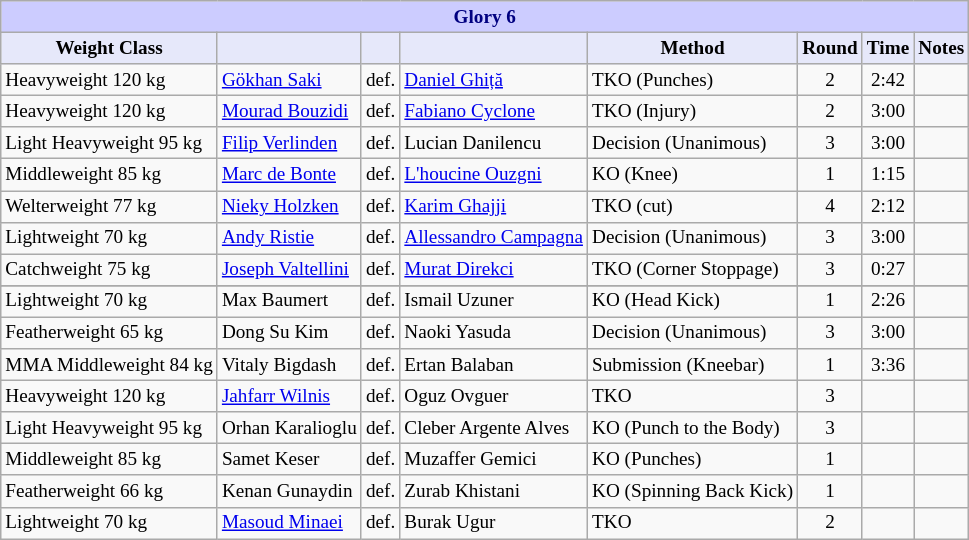<table class="wikitable" style="font-size: 80%;">
<tr>
<th colspan="8" style="background-color: #ccf; color: #000080; text-align: center;"><strong>Glory 6</strong></th>
</tr>
<tr>
<th colspan="1" style="background-color: #E6E8FA; color: #000000; text-align: center;">Weight Class</th>
<th colspan="1" style="background-color: #E6E8FA; color: #000000; text-align: center;"></th>
<th colspan="1" style="background-color: #E6E8FA; color: #000000; text-align: center;"></th>
<th colspan="1" style="background-color: #E6E8FA; color: #000000; text-align: center;"></th>
<th colspan="1" style="background-color: #E6E8FA; color: #000000; text-align: center;">Method</th>
<th colspan="1" style="background-color: #E6E8FA; color: #000000; text-align: center;">Round</th>
<th colspan="1" style="background-color: #E6E8FA; color: #000000; text-align: center;">Time</th>
<th colspan="1" style="background-color: #E6E8FA; color: #000000; text-align: center;">Notes</th>
</tr>
<tr>
<td>Heavyweight 120 kg</td>
<td> <a href='#'>Gökhan Saki</a></td>
<td align=center>def.</td>
<td> <a href='#'>Daniel Ghiță</a></td>
<td>TKO (Punches)</td>
<td align=center>2</td>
<td align=center>2:42</td>
<td></td>
</tr>
<tr>
<td>Heavyweight 120 kg</td>
<td> <a href='#'>Mourad Bouzidi</a></td>
<td align=center>def.</td>
<td> <a href='#'>Fabiano Cyclone</a></td>
<td>TKO (Injury)</td>
<td align=center>2</td>
<td align=center>3:00</td>
<td></td>
</tr>
<tr>
<td>Light Heavyweight 95 kg</td>
<td> <a href='#'>Filip Verlinden</a></td>
<td align=center>def.</td>
<td> Lucian Danilencu</td>
<td>Decision (Unanimous)</td>
<td align=center>3</td>
<td align=center>3:00</td>
<td></td>
</tr>
<tr>
<td>Middleweight 85 kg</td>
<td> <a href='#'>Marc de Bonte</a></td>
<td align=center>def.</td>
<td> <a href='#'>L'houcine Ouzgni</a></td>
<td>KO (Knee)</td>
<td align=center>1</td>
<td align=center>1:15</td>
<td></td>
</tr>
<tr>
<td>Welterweight 77 kg</td>
<td> <a href='#'>Nieky Holzken</a></td>
<td align=center>def.</td>
<td> <a href='#'>Karim Ghajji</a></td>
<td>TKO (cut)</td>
<td align=center>4</td>
<td align=center>2:12</td>
<td></td>
</tr>
<tr>
<td>Lightweight 70 kg</td>
<td> <a href='#'>Andy Ristie</a></td>
<td align=center>def.</td>
<td> <a href='#'>Allessandro Campagna</a></td>
<td>Decision (Unanimous)</td>
<td align=center>3</td>
<td align=center>3:00</td>
<td></td>
</tr>
<tr>
<td>Catchweight 75 kg</td>
<td> <a href='#'>Joseph Valtellini</a></td>
<td align=center>def.</td>
<td> <a href='#'>Murat Direkci</a></td>
<td>TKO (Corner Stoppage)</td>
<td align=center>3</td>
<td align=center>0:27</td>
<td></td>
</tr>
<tr>
</tr>
<tr>
<td>Lightweight 70 kg</td>
<td> Max Baumert</td>
<td align=center>def.</td>
<td> Ismail Uzuner</td>
<td>KO (Head Kick)</td>
<td align=center>1</td>
<td align=center>2:26</td>
<td></td>
</tr>
<tr>
<td>Featherweight 65 kg</td>
<td> Dong Su Kim</td>
<td align=center>def.</td>
<td> Naoki Yasuda</td>
<td>Decision (Unanimous)</td>
<td align=center>3</td>
<td align=center>3:00</td>
<td></td>
</tr>
<tr>
<td>MMA Middleweight 84 kg</td>
<td> Vitaly Bigdash</td>
<td align=center>def.</td>
<td> Ertan Balaban</td>
<td>Submission (Kneebar)</td>
<td align=center>1</td>
<td align=center>3:36</td>
<td></td>
</tr>
<tr>
<td>Heavyweight 120 kg</td>
<td> <a href='#'>Jahfarr Wilnis</a></td>
<td align=center>def.</td>
<td> Oguz Ovguer</td>
<td>TKO</td>
<td align=center>3</td>
<td align=center></td>
<td></td>
</tr>
<tr>
<td>Light Heavyweight 95 kg</td>
<td> Orhan Karalioglu</td>
<td align=center>def.</td>
<td> Cleber Argente Alves</td>
<td>KO (Punch to the Body)</td>
<td align=center>3</td>
<td align=center></td>
<td></td>
</tr>
<tr>
<td>Middleweight 85 kg</td>
<td> Samet Keser</td>
<td align=center>def.</td>
<td> Muzaffer Gemici</td>
<td>KO (Punches)</td>
<td align=center>1</td>
<td align=center></td>
<td></td>
</tr>
<tr>
<td>Featherweight 66 kg</td>
<td> Kenan Gunaydin</td>
<td align=center>def.</td>
<td> Zurab Khistani</td>
<td>KO (Spinning Back Kick)</td>
<td align=center>1</td>
<td align=center></td>
<td></td>
</tr>
<tr>
<td>Lightweight 70 kg</td>
<td> <a href='#'>Masoud Minaei</a></td>
<td align=center>def.</td>
<td> Burak Ugur</td>
<td>TKO</td>
<td align=center>2</td>
<td align=center></td>
<td></td>
</tr>
</table>
